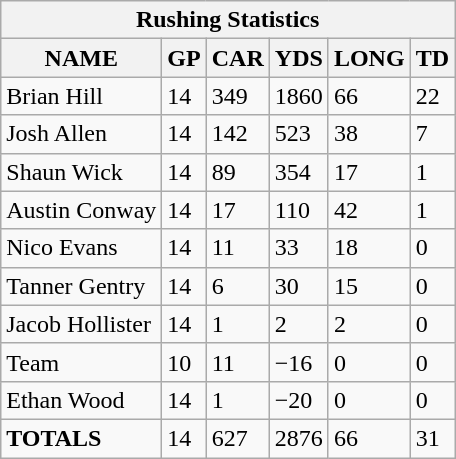<table class="wikitable sortable collapsible collapsed">
<tr>
<th colspan="7">Rushing Statistics</th>
</tr>
<tr>
<th>NAME</th>
<th>GP</th>
<th>CAR</th>
<th>YDS</th>
<th>LONG</th>
<th>TD</th>
</tr>
<tr>
<td>Brian Hill</td>
<td>14</td>
<td>349</td>
<td>1860</td>
<td>66</td>
<td>22</td>
</tr>
<tr>
<td>Josh Allen</td>
<td>14</td>
<td>142</td>
<td>523</td>
<td>38</td>
<td>7</td>
</tr>
<tr>
<td>Shaun Wick</td>
<td>14</td>
<td>89</td>
<td>354</td>
<td>17</td>
<td>1</td>
</tr>
<tr>
<td>Austin Conway</td>
<td>14</td>
<td>17</td>
<td>110</td>
<td>42</td>
<td>1</td>
</tr>
<tr>
<td>Nico Evans</td>
<td>14</td>
<td>11</td>
<td>33</td>
<td>18</td>
<td>0</td>
</tr>
<tr>
<td>Tanner Gentry</td>
<td>14</td>
<td>6</td>
<td>30</td>
<td>15</td>
<td>0</td>
</tr>
<tr>
<td>Jacob Hollister</td>
<td>14</td>
<td>1</td>
<td>2</td>
<td>2</td>
<td>0</td>
</tr>
<tr>
<td>Team</td>
<td>10</td>
<td>11</td>
<td>−16</td>
<td>0</td>
<td>0</td>
</tr>
<tr>
<td>Ethan Wood</td>
<td>14</td>
<td>1</td>
<td>−20</td>
<td>0</td>
<td>0</td>
</tr>
<tr>
<td><strong>TOTALS</strong></td>
<td>14</td>
<td>627</td>
<td>2876</td>
<td>66</td>
<td>31</td>
</tr>
</table>
